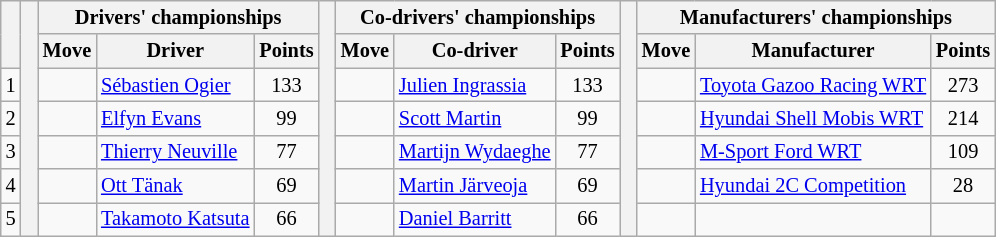<table class="wikitable" style="font-size:85%;">
<tr>
<th rowspan="2"></th>
<th rowspan="7" style="width:5px;"></th>
<th colspan="3">Drivers' championships</th>
<th rowspan="7" style="width:5px;"></th>
<th colspan="3" nowrap>Co-drivers' championships</th>
<th rowspan="7" style="width:5px;"></th>
<th colspan="3" nowrap>Manufacturers' championships</th>
</tr>
<tr>
<th>Move</th>
<th>Driver</th>
<th>Points</th>
<th>Move</th>
<th>Co-driver</th>
<th>Points</th>
<th>Move</th>
<th>Manufacturer</th>
<th>Points</th>
</tr>
<tr>
<td align="center">1</td>
<td align="center"></td>
<td><a href='#'>Sébastien Ogier</a></td>
<td align="center">133</td>
<td align="center"></td>
<td><a href='#'>Julien Ingrassia</a></td>
<td align="center">133</td>
<td align="center"></td>
<td nowrap><a href='#'>Toyota Gazoo Racing WRT</a></td>
<td align="center">273</td>
</tr>
<tr>
<td align="center">2</td>
<td align="center"></td>
<td><a href='#'>Elfyn Evans</a></td>
<td align="center">99</td>
<td align="center"></td>
<td><a href='#'>Scott Martin</a></td>
<td align="center">99</td>
<td align="center"></td>
<td><a href='#'>Hyundai Shell Mobis WRT</a></td>
<td align="center">214</td>
</tr>
<tr>
<td align="center">3</td>
<td align="center"></td>
<td><a href='#'>Thierry Neuville</a></td>
<td align="center">77</td>
<td align="center"></td>
<td nowrap><a href='#'>Martijn Wydaeghe</a></td>
<td align="center">77</td>
<td align="center"></td>
<td><a href='#'>M-Sport Ford WRT</a></td>
<td align="center">109</td>
</tr>
<tr>
<td align="center">4</td>
<td align="center"></td>
<td><a href='#'>Ott Tänak</a></td>
<td align="center">69</td>
<td align="center"></td>
<td><a href='#'>Martin Järveoja</a></td>
<td align="center">69</td>
<td align="center"></td>
<td><a href='#'>Hyundai 2C Competition</a></td>
<td align="center">28</td>
</tr>
<tr>
<td align="center">5</td>
<td align="center"></td>
<td><a href='#'>Takamoto Katsuta</a></td>
<td align="center">66</td>
<td align="center"></td>
<td><a href='#'>Daniel Barritt</a></td>
<td align="center">66</td>
<td></td>
<td></td>
<td></td>
</tr>
</table>
